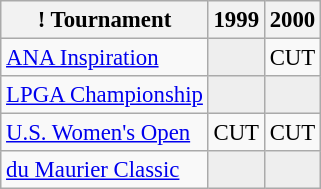<table class="wikitable" style="font-size:95%;text-align:center;">
<tr>
<th>! Tournament</th>
<th>1999</th>
<th>2000</th>
</tr>
<tr>
<td align=left><a href='#'>ANA Inspiration</a></td>
<td style="background:#eeeeee;"></td>
<td>CUT</td>
</tr>
<tr>
<td align=left><a href='#'>LPGA Championship</a></td>
<td style="background:#eeeeee;"></td>
<td style="background:#eeeeee;"></td>
</tr>
<tr>
<td align=left><a href='#'>U.S. Women's Open</a></td>
<td>CUT</td>
<td>CUT</td>
</tr>
<tr>
<td align=left><a href='#'>du Maurier Classic</a></td>
<td style="background:#eeeeee;"></td>
<td style="background:#eeeeee;"></td>
</tr>
</table>
